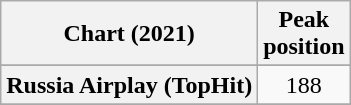<table class="wikitable sortable plainrowheaders" style="text-align:center">
<tr>
<th scope="col">Chart (2021)</th>
<th scope="col">Peak<br>position</th>
</tr>
<tr>
</tr>
<tr>
<th scope="row">Russia Airplay (TopHit)</th>
<td>188</td>
</tr>
<tr>
</tr>
</table>
